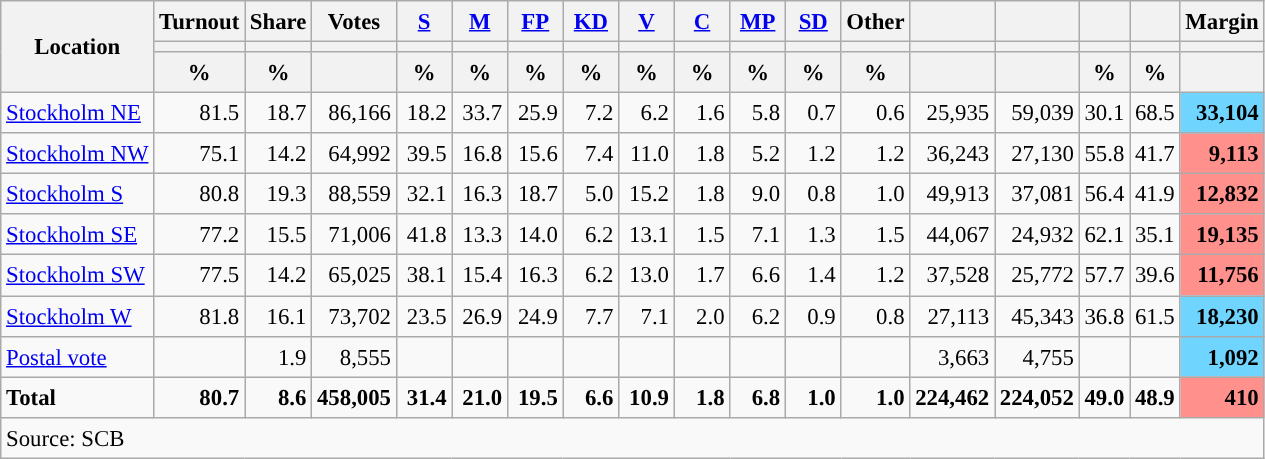<table class="wikitable sortable" style="text-align:right; font-size:95%; line-height:20px;">
<tr>
<th rowspan="3">Location</th>
<th>Turnout</th>
<th>Share</th>
<th>Votes</th>
<th width="30px" class="unsortable"><a href='#'>S</a></th>
<th width="30px" class="unsortable"><a href='#'>M</a></th>
<th width="30px" class="unsortable"><a href='#'>FP</a></th>
<th width="30px" class="unsortable"><a href='#'>KD</a></th>
<th width="30px" class="unsortable"><a href='#'>V</a></th>
<th width="30px" class="unsortable"><a href='#'>C</a></th>
<th width="30px" class="unsortable"><a href='#'>MP</a></th>
<th width="30px" class="unsortable"><a href='#'>SD</a></th>
<th width="30px" class="unsortable">Other</th>
<th></th>
<th></th>
<th></th>
<th></th>
<th>Margin</th>
</tr>
<tr>
<th></th>
<th></th>
<th></th>
<th style="background:"></th>
<th style="background:"></th>
<th style="background:"></th>
<th style="background:"></th>
<th style="background:"></th>
<th style="background:"></th>
<th style="background:"></th>
<th style="background:"></th>
<th style="background:"></th>
<th style="background:"></th>
<th style="background:"></th>
<th style="background:"></th>
<th style="background:"></th>
<th></th>
</tr>
<tr>
<th data-sort-type="number">%</th>
<th data-sort-type="number">%</th>
<th></th>
<th data-sort-type="number">%</th>
<th data-sort-type="number">%</th>
<th data-sort-type="number">%</th>
<th data-sort-type="number">%</th>
<th data-sort-type="number">%</th>
<th data-sort-type="number">%</th>
<th data-sort-type="number">%</th>
<th data-sort-type="number">%</th>
<th data-sort-type="number">%</th>
<th data-sort-type="number"></th>
<th data-sort-type="number"></th>
<th data-sort-type="number">%</th>
<th data-sort-type="number">%</th>
<th data-sort-type="number"></th>
</tr>
<tr>
<td align=left><a href='#'>Stockholm NE</a></td>
<td>81.5</td>
<td>18.7</td>
<td>86,166</td>
<td>18.2</td>
<td>33.7</td>
<td>25.9</td>
<td>7.2</td>
<td>6.2</td>
<td>1.6</td>
<td>5.8</td>
<td>0.7</td>
<td>0.6</td>
<td>25,935</td>
<td>59,039</td>
<td>30.1</td>
<td>68.5</td>
<td bgcolor=#6fd5fe><strong>33,104</strong></td>
</tr>
<tr>
<td align=left><a href='#'>Stockholm NW</a></td>
<td>75.1</td>
<td>14.2</td>
<td>64,992</td>
<td>39.5</td>
<td>16.8</td>
<td>15.6</td>
<td>7.4</td>
<td>11.0</td>
<td>1.8</td>
<td>5.2</td>
<td>1.2</td>
<td>1.2</td>
<td>36,243</td>
<td>27,130</td>
<td>55.8</td>
<td>41.7</td>
<td bgcolor=#ff908c><strong>9,113</strong></td>
</tr>
<tr>
<td align=left><a href='#'>Stockholm S</a></td>
<td>80.8</td>
<td>19.3</td>
<td>88,559</td>
<td>32.1</td>
<td>16.3</td>
<td>18.7</td>
<td>5.0</td>
<td>15.2</td>
<td>1.8</td>
<td>9.0</td>
<td>0.8</td>
<td>1.0</td>
<td>49,913</td>
<td>37,081</td>
<td>56.4</td>
<td>41.9</td>
<td bgcolor=#ff908c><strong>12,832</strong></td>
</tr>
<tr>
<td align=left><a href='#'>Stockholm SE</a></td>
<td>77.2</td>
<td>15.5</td>
<td>71,006</td>
<td>41.8</td>
<td>13.3</td>
<td>14.0</td>
<td>6.2</td>
<td>13.1</td>
<td>1.5</td>
<td>7.1</td>
<td>1.3</td>
<td>1.5</td>
<td>44,067</td>
<td>24,932</td>
<td>62.1</td>
<td>35.1</td>
<td bgcolor=#ff908c><strong>19,135</strong></td>
</tr>
<tr>
<td align=left><a href='#'>Stockholm SW</a></td>
<td>77.5</td>
<td>14.2</td>
<td>65,025</td>
<td>38.1</td>
<td>15.4</td>
<td>16.3</td>
<td>6.2</td>
<td>13.0</td>
<td>1.7</td>
<td>6.6</td>
<td>1.4</td>
<td>1.2</td>
<td>37,528</td>
<td>25,772</td>
<td>57.7</td>
<td>39.6</td>
<td bgcolor=#ff908c><strong>11,756</strong></td>
</tr>
<tr>
<td align=left><a href='#'>Stockholm W</a></td>
<td>81.8</td>
<td>16.1</td>
<td>73,702</td>
<td>23.5</td>
<td>26.9</td>
<td>24.9</td>
<td>7.7</td>
<td>7.1</td>
<td>2.0</td>
<td>6.2</td>
<td>0.9</td>
<td>0.8</td>
<td>27,113</td>
<td>45,343</td>
<td>36.8</td>
<td>61.5</td>
<td bgcolor=#6fd5fe><strong>18,230</strong></td>
</tr>
<tr>
<td align=left><a href='#'>Postal vote</a></td>
<td></td>
<td>1.9</td>
<td>8,555</td>
<td></td>
<td></td>
<td></td>
<td></td>
<td></td>
<td></td>
<td></td>
<td></td>
<td></td>
<td>3,663</td>
<td>4,755</td>
<td></td>
<td></td>
<td bgcolor=#6fd5fe><strong>1,092</strong></td>
</tr>
<tr>
<td align=left><strong>Total</strong></td>
<td><strong>80.7</strong></td>
<td><strong>8.6</strong></td>
<td><strong>458,005</strong></td>
<td><strong>31.4</strong></td>
<td><strong>21.0</strong></td>
<td><strong>19.5</strong></td>
<td><strong>6.6</strong></td>
<td><strong>10.9</strong></td>
<td><strong>1.8</strong></td>
<td><strong>6.8</strong></td>
<td><strong>1.0</strong></td>
<td><strong>1.0</strong></td>
<td><strong>224,462</strong></td>
<td><strong>224,052</strong></td>
<td><strong>49.0</strong></td>
<td><strong>48.9</strong></td>
<td bgcolor=#ff908c><strong>410</strong></td>
</tr>
<tr>
<td align=left colspan=18>Source: SCB </td>
</tr>
</table>
